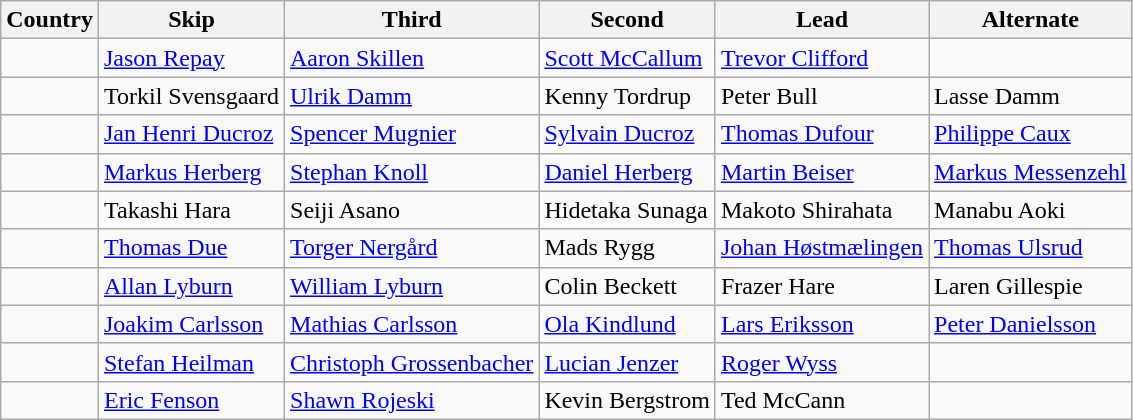<table class=wikitable>
<tr>
<th>Country</th>
<th>Skip</th>
<th>Third</th>
<th>Second</th>
<th>Lead</th>
<th>Alternate</th>
</tr>
<tr>
<td></td>
<td><a href='#'>Jason Repay</a></td>
<td><a href='#'>Aaron Skillen</a></td>
<td><a href='#'>Scott McCallum</a></td>
<td><a href='#'>Trevor Clifford</a></td>
<td></td>
</tr>
<tr>
<td></td>
<td>Torkil Svensgaard</td>
<td><a href='#'>Ulrik Damm</a></td>
<td>Kenny Tordrup</td>
<td>Peter Bull</td>
<td>Lasse Damm</td>
</tr>
<tr>
<td></td>
<td><a href='#'>Jan Henri Ducroz</a></td>
<td><a href='#'>Spencer Mugnier</a></td>
<td><a href='#'>Sylvain Ducroz</a></td>
<td><a href='#'>Thomas Dufour</a></td>
<td><a href='#'>Philippe Caux</a></td>
</tr>
<tr>
<td></td>
<td><a href='#'>Markus Herberg</a></td>
<td><a href='#'>Stephan Knoll</a></td>
<td><a href='#'>Daniel Herberg</a></td>
<td><a href='#'>Martin Beiser</a></td>
<td><a href='#'>Markus Messenzehl</a></td>
</tr>
<tr>
<td></td>
<td>Takashi Hara</td>
<td>Seiji Asano</td>
<td>Hidetaka Sunaga</td>
<td>Makoto Shirahata</td>
<td>Manabu Aoki</td>
</tr>
<tr>
<td></td>
<td><a href='#'>Thomas Due</a></td>
<td><a href='#'>Torger Nergård</a></td>
<td>Mads Rygg</td>
<td><a href='#'>Johan Høstmælingen</a></td>
<td><a href='#'>Thomas Ulsrud</a></td>
</tr>
<tr>
<td></td>
<td><a href='#'>Allan Lyburn</a></td>
<td><a href='#'>William Lyburn</a></td>
<td>Colin Beckett</td>
<td>Frazer Hare</td>
<td>Laren Gillespie</td>
</tr>
<tr>
<td></td>
<td><a href='#'>Joakim Carlsson</a></td>
<td><a href='#'>Mathias Carlsson</a></td>
<td><a href='#'>Ola Kindlund</a></td>
<td><a href='#'>Lars Eriksson</a></td>
<td><a href='#'>Peter Danielsson</a></td>
</tr>
<tr>
<td></td>
<td><a href='#'>Stefan Heilman</a></td>
<td><a href='#'>Christoph Grossenbacher</a></td>
<td><a href='#'>Lucian Jenzer</a></td>
<td><a href='#'>Roger Wyss</a></td>
<td></td>
</tr>
<tr>
<td></td>
<td><a href='#'>Eric Fenson</a></td>
<td><a href='#'>Shawn Rojeski</a></td>
<td>Kevin Bergstrom</td>
<td>Ted McCann</td>
<td></td>
</tr>
</table>
